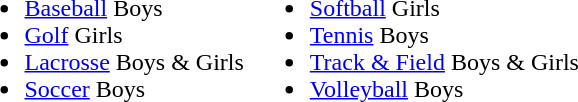<table>
<tr>
<td><br><ul><li><a href='#'>Baseball</a> Boys</li><li><a href='#'>Golf</a> Girls</li><li><a href='#'>Lacrosse</a> Boys & Girls</li><li><a href='#'>Soccer</a> Boys</li></ul></td>
<td><br><ul><li><a href='#'>Softball</a> Girls</li><li><a href='#'>Tennis</a> Boys</li><li><a href='#'>Track & Field</a> Boys & Girls</li><li><a href='#'>Volleyball</a> Boys</li></ul></td>
</tr>
</table>
